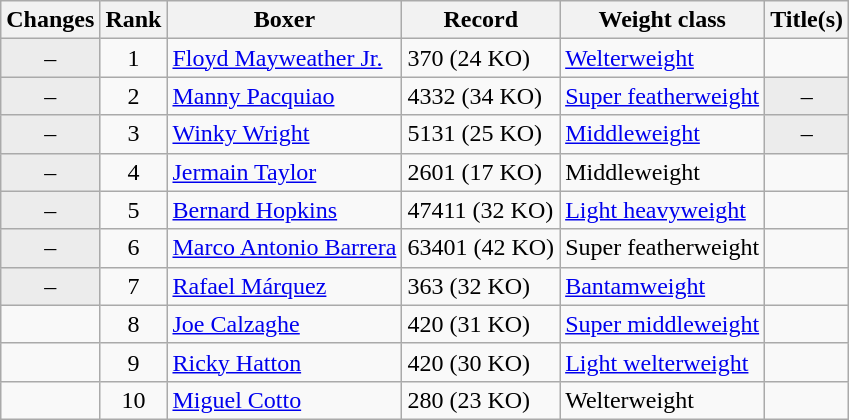<table class="wikitable ">
<tr>
<th>Changes</th>
<th>Rank</th>
<th>Boxer</th>
<th>Record</th>
<th>Weight class</th>
<th>Title(s)</th>
</tr>
<tr>
<td align=center bgcolor=#ECECEC>–</td>
<td align=center>1</td>
<td><a href='#'>Floyd Mayweather Jr.</a></td>
<td>370 (24 KO)</td>
<td><a href='#'>Welterweight</a></td>
<td></td>
</tr>
<tr>
<td align=center bgcolor=#ECECEC>–</td>
<td align=center>2</td>
<td><a href='#'>Manny Pacquiao</a></td>
<td>4332 (34 KO)</td>
<td><a href='#'>Super featherweight</a></td>
<td align=center bgcolor=#ECECEC data-sort-value="Z">–</td>
</tr>
<tr>
<td align=center bgcolor=#ECECEC>–</td>
<td align=center>3</td>
<td><a href='#'>Winky Wright</a></td>
<td>5131 (25 KO)</td>
<td><a href='#'>Middleweight</a></td>
<td align=center bgcolor=#ECECEC data-sort-value="Z">–</td>
</tr>
<tr>
<td align=center bgcolor=#ECECEC>–</td>
<td align=center>4</td>
<td><a href='#'>Jermain Taylor</a></td>
<td>2601 (17 KO)</td>
<td>Middleweight</td>
<td></td>
</tr>
<tr>
<td align=center bgcolor=#ECECEC>–</td>
<td align=center>5</td>
<td><a href='#'>Bernard Hopkins</a></td>
<td>47411 (32 KO)</td>
<td><a href='#'>Light heavyweight</a></td>
<td></td>
</tr>
<tr>
<td align=center bgcolor=#ECECEC>–</td>
<td align=center>6</td>
<td><a href='#'>Marco Antonio Barrera</a></td>
<td>63401 (42 KO)</td>
<td>Super featherweight</td>
<td></td>
</tr>
<tr>
<td align=center bgcolor=#ECECEC>–</td>
<td align=center>7</td>
<td><a href='#'>Rafael Márquez</a></td>
<td>363 (32 KO)</td>
<td><a href='#'>Bantamweight</a></td>
<td></td>
</tr>
<tr>
<td align=center></td>
<td align=center>8</td>
<td><a href='#'>Joe Calzaghe</a></td>
<td>420 (31 KO)</td>
<td><a href='#'>Super middleweight</a></td>
<td></td>
</tr>
<tr>
<td align=center></td>
<td align=center>9</td>
<td><a href='#'>Ricky Hatton</a></td>
<td>420 (30 KO)</td>
<td><a href='#'>Light welterweight</a></td>
<td></td>
</tr>
<tr>
<td align=center></td>
<td align=center>10</td>
<td><a href='#'>Miguel Cotto</a></td>
<td>280 (23 KO)</td>
<td>Welterweight</td>
<td></td>
</tr>
</table>
